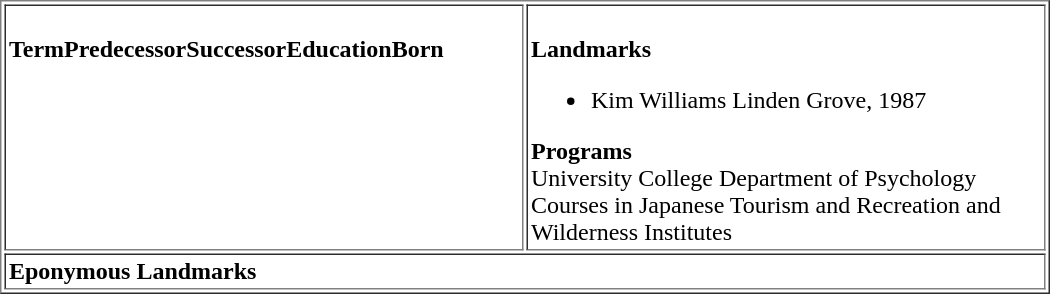<table border="1" cellpadding="2" width="700">
<tr>
<td valign=top width=50%><br><strong>Term</strong><strong>Predecessor</strong><strong>Successor</strong><strong>Education</strong><strong>Born</strong></td>
<td valign=top><br><strong>Landmarks</strong><ul><li>Kim Williams Linden Grove, 1987</li></ul><strong>Programs</strong><br>
University College
Department of Psychology
Courses in Japanese
Tourism and Recreation and Wilderness Institutes</td>
</tr>
<tr>
<td colspan="2" style="text-align: left;"><strong>Eponymous Landmarks</strong></td>
</tr>
</table>
